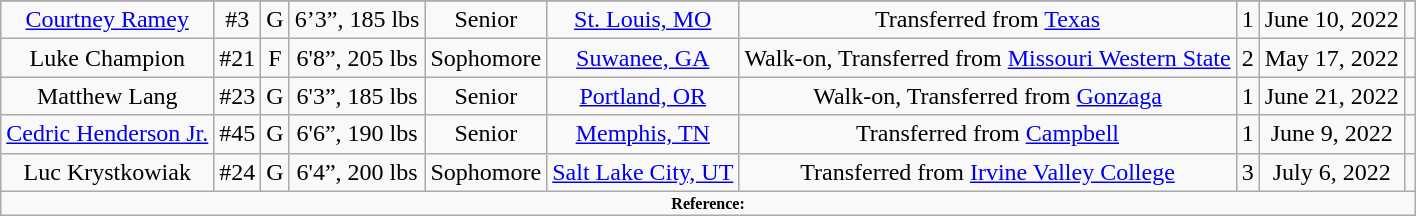<table class="wikitable sortable" style="text-align: center">
<tr align=center>
</tr>
<tr>
<td><a href='#'>Courtney Ramey</a></td>
<td>#3</td>
<td>G</td>
<td>6’3”, 185 lbs</td>
<td>Senior</td>
<td><a href='#'>St. Louis, MO</a></td>
<td>Transferred from <a href='#'>Texas</a></td>
<td>1</td>
<td>June 10, 2022</td>
<td></td>
</tr>
<tr>
<td>Luke Champion</td>
<td>#21</td>
<td>F</td>
<td>6'8”, 205 lbs</td>
<td>Sophomore</td>
<td><a href='#'>Suwanee, GA</a></td>
<td>Walk-on, Transferred from <a href='#'>Missouri Western State</a></td>
<td>2</td>
<td>May 17, 2022</td>
<td></td>
</tr>
<tr>
<td>Matthew Lang</td>
<td>#23</td>
<td>G</td>
<td>6'3”, 185 lbs</td>
<td>Senior</td>
<td><a href='#'>Portland, OR</a></td>
<td>Walk-on, Transferred from <a href='#'>Gonzaga</a></td>
<td>1</td>
<td>June 21, 2022</td>
<td></td>
</tr>
<tr>
<td><a href='#'>Cedric Henderson Jr.</a></td>
<td>#45</td>
<td>G</td>
<td>6'6”, 190 lbs</td>
<td>Senior</td>
<td><a href='#'>Memphis, TN</a></td>
<td>Transferred from <a href='#'>Campbell</a></td>
<td>1</td>
<td>June 9, 2022</td>
<td></td>
</tr>
<tr>
<td>Luc Krystkowiak</td>
<td>#24</td>
<td>G</td>
<td>6'4”, 200 lbs</td>
<td> Sophomore</td>
<td><a href='#'>Salt Lake City, UT</a></td>
<td>Transferred from <a href='#'>Irvine Valley College</a></td>
<td>3</td>
<td>July 6, 2022</td>
<td></td>
</tr>
<tr>
<td colspan="11" style="font-size:8pt; text-align:center;"><strong>Reference:</strong></td>
</tr>
</table>
